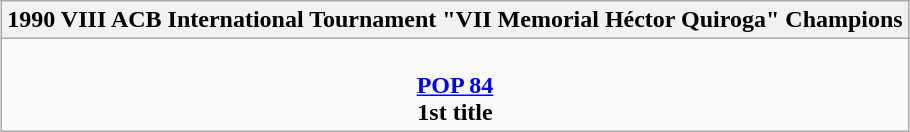<table class=wikitable style="text-align:center; margin:auto">
<tr>
<th>1990 VIII ACB International Tournament "VII Memorial Héctor Quiroga" Champions</th>
</tr>
<tr>
<td><br> <strong><a href='#'>POP 84</a></strong> <br> <strong>1st title</strong></td>
</tr>
</table>
